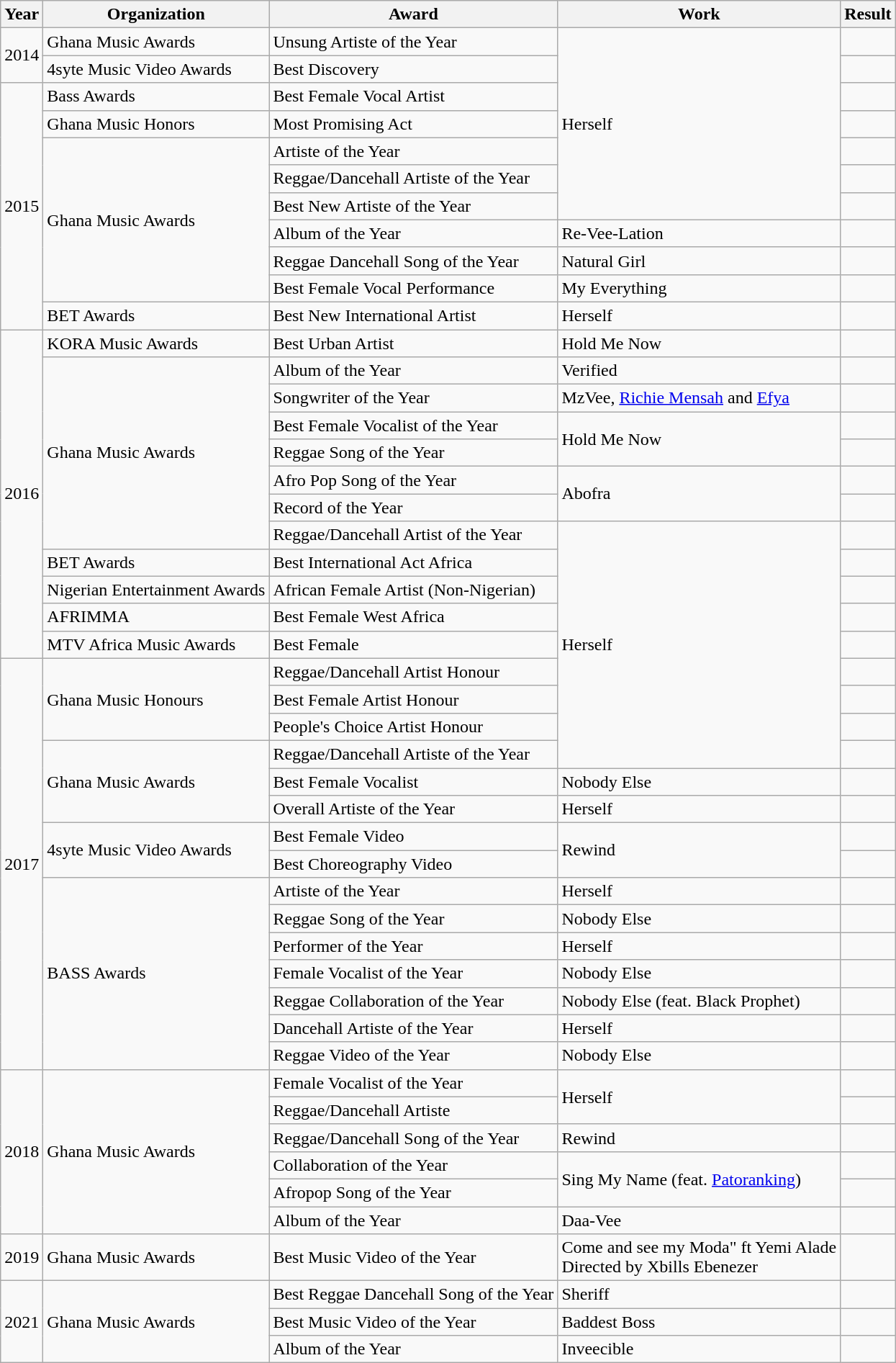<table class="wikitable">
<tr>
<th>Year</th>
<th>Organization</th>
<th>Award</th>
<th>Work</th>
<th>Result</th>
</tr>
<tr>
<td rowspan="2">2014</td>
<td>Ghana Music Awards</td>
<td>Unsung Artiste of the Year</td>
<td rowspan="7">Herself</td>
<td></td>
</tr>
<tr>
<td>4syte Music Video Awards</td>
<td>Best Discovery</td>
<td></td>
</tr>
<tr>
<td rowspan="9">2015</td>
<td>Bass Awards</td>
<td>Best Female Vocal Artist</td>
<td></td>
</tr>
<tr>
<td>Ghana Music Honors</td>
<td>Most Promising Act</td>
<td></td>
</tr>
<tr>
<td rowspan="6">Ghana Music Awards</td>
<td>Artiste of the Year</td>
<td></td>
</tr>
<tr>
<td>Reggae/Dancehall Artiste of the Year</td>
<td></td>
</tr>
<tr>
<td>Best New Artiste of the Year</td>
<td></td>
</tr>
<tr>
<td>Album of the Year</td>
<td>Re-Vee-Lation</td>
<td></td>
</tr>
<tr>
<td>Reggae Dancehall Song of the Year</td>
<td>Natural Girl</td>
<td></td>
</tr>
<tr>
<td>Best Female Vocal Performance</td>
<td>My Everything</td>
<td></td>
</tr>
<tr>
<td>BET Awards</td>
<td>Best New International Artist</td>
<td>Herself</td>
<td></td>
</tr>
<tr>
<td rowspan="12">2016</td>
<td>KORA Music Awards</td>
<td>Best Urban Artist</td>
<td>Hold Me Now</td>
<td></td>
</tr>
<tr>
<td rowspan="7">Ghana Music Awards</td>
<td>Album of the Year</td>
<td>Verified</td>
<td></td>
</tr>
<tr>
<td>Songwriter of the Year</td>
<td>MzVee, <a href='#'>Richie Mensah</a> and <a href='#'>Efya</a></td>
<td></td>
</tr>
<tr>
<td>Best Female Vocalist of the Year</td>
<td rowspan="2">Hold Me Now</td>
<td></td>
</tr>
<tr>
<td>Reggae Song of the Year</td>
<td></td>
</tr>
<tr>
<td>Afro Pop Song of the Year</td>
<td rowspan="2">Abofra</td>
<td></td>
</tr>
<tr>
<td>Record of the Year</td>
<td></td>
</tr>
<tr>
<td>Reggae/Dancehall Artist of the Year</td>
<td rowspan="9">Herself</td>
<td></td>
</tr>
<tr>
<td>BET Awards</td>
<td>Best International Act Africa</td>
<td></td>
</tr>
<tr>
<td>Nigerian Entertainment Awards</td>
<td>African Female Artist (Non-Nigerian)</td>
<td></td>
</tr>
<tr>
<td>AFRIMMA</td>
<td>Best Female West Africa</td>
<td></td>
</tr>
<tr>
<td>MTV Africa Music Awards</td>
<td>Best Female</td>
<td></td>
</tr>
<tr>
<td rowspan="15">2017</td>
<td rowspan="3">Ghana Music Honours</td>
<td>Reggae/Dancehall Artist Honour</td>
<td></td>
</tr>
<tr>
<td>Best Female Artist Honour</td>
<td></td>
</tr>
<tr>
<td>People's Choice Artist Honour</td>
<td></td>
</tr>
<tr>
<td rowspan="3">Ghana Music Awards</td>
<td>Reggae/Dancehall Artiste of the Year</td>
<td></td>
</tr>
<tr>
<td>Best Female Vocalist</td>
<td>Nobody Else</td>
<td></td>
</tr>
<tr>
<td>Overall Artiste of the Year</td>
<td>Herself</td>
<td></td>
</tr>
<tr>
<td rowspan="2">4syte Music Video Awards</td>
<td>Best Female Video</td>
<td rowspan="2">Rewind</td>
<td></td>
</tr>
<tr>
<td>Best Choreography Video</td>
<td></td>
</tr>
<tr>
<td rowspan="7">BASS Awards</td>
<td>Artiste of the Year</td>
<td>Herself</td>
<td></td>
</tr>
<tr>
<td>Reggae Song of the Year</td>
<td>Nobody Else</td>
<td></td>
</tr>
<tr>
<td>Performer of the Year</td>
<td>Herself</td>
<td></td>
</tr>
<tr>
<td>Female Vocalist of the Year</td>
<td>Nobody Else</td>
<td></td>
</tr>
<tr>
<td>Reggae Collaboration of the Year</td>
<td>Nobody Else (feat. Black Prophet)</td>
<td></td>
</tr>
<tr>
<td>Dancehall Artiste of the Year</td>
<td>Herself</td>
<td></td>
</tr>
<tr>
<td>Reggae Video of the Year</td>
<td>Nobody Else</td>
<td></td>
</tr>
<tr>
<td rowspan="6">2018</td>
<td rowspan="6">Ghana Music Awards</td>
<td>Female Vocalist of the Year</td>
<td rowspan="2">Herself</td>
<td></td>
</tr>
<tr>
<td>Reggae/Dancehall Artiste</td>
<td></td>
</tr>
<tr>
<td>Reggae/Dancehall Song of the Year</td>
<td>Rewind</td>
<td></td>
</tr>
<tr>
<td>Collaboration of the Year</td>
<td rowspan="2">Sing My Name (feat. <a href='#'>Patoranking</a>)</td>
<td></td>
</tr>
<tr>
<td>Afropop Song of the Year</td>
<td></td>
</tr>
<tr>
<td>Album of the Year</td>
<td>Daa-Vee</td>
<td></td>
</tr>
<tr>
<td>2019</td>
<td>Ghana Music Awards</td>
<td>Best Music Video of the Year</td>
<td>Come and see my Moda" ft Yemi Alade<br>Directed by Xbills Ebenezer</td>
<td></td>
</tr>
<tr>
<td rowspan="3">2021</td>
<td rowspan="3">Ghana Music Awards</td>
<td>Best Reggae Dancehall Song of the Year</td>
<td>Sheriff</td>
<td></td>
</tr>
<tr>
<td>Best Music Video of the Year</td>
<td>Baddest Boss</td>
<td></td>
</tr>
<tr>
<td>Album of the Year</td>
<td>Inveecible</td>
<td></td>
</tr>
</table>
